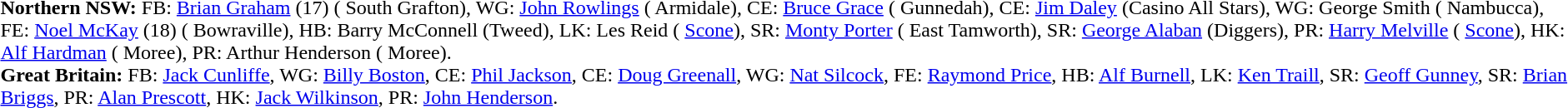<table width="100%" class="mw-collapsible mw-collapsed">
<tr>
<td valign="top" width="50%"><br><strong>Northern NSW:</strong> FB: <a href='#'>Brian Graham</a> (17) ( South Grafton), WG: <a href='#'>John Rowlings</a> ( Armidale), CE: <a href='#'>Bruce Grace</a> ( Gunnedah), CE: <a href='#'>Jim Daley</a> (Casino All Stars), WG: George Smith ( Nambucca), FE: <a href='#'>Noel McKay</a> (18) ( Bowraville), HB: Barry McConnell (Tweed), LK: Les Reid ( <a href='#'>Scone</a>), SR: <a href='#'>Monty Porter</a> ( East Tamworth), SR: <a href='#'>George Alaban</a> (Diggers), PR: <a href='#'>Harry Melville</a> ( <a href='#'>Scone</a>), HK: <a href='#'>Alf Hardman</a> ( Moree), PR: Arthur Henderson ( Moree).<br>
<strong>Great Britain:</strong> FB: <a href='#'>Jack Cunliffe</a>, WG: <a href='#'>Billy Boston</a>, CE: <a href='#'>Phil Jackson</a>, CE: <a href='#'>Doug Greenall</a>, WG: <a href='#'>Nat Silcock</a>, FE: <a href='#'>Raymond Price</a>, HB: <a href='#'>Alf Burnell</a>, LK: <a href='#'>Ken Traill</a>, SR: <a href='#'>Geoff Gunney</a>, SR: <a href='#'>Brian Briggs</a>, PR: <a href='#'>Alan Prescott</a>, HK: <a href='#'>Jack Wilkinson</a>, PR: <a href='#'>John Henderson</a>.<br></td>
</tr>
</table>
